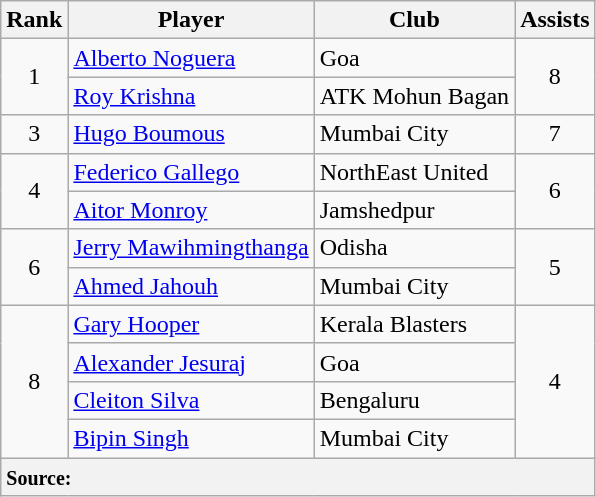<table class="wikitable" style="text-align:center">
<tr>
<th>Rank</th>
<th>Player</th>
<th>Club</th>
<th>Assists</th>
</tr>
<tr>
<td rowspan="2">1</td>
<td align="left"> <a href='#'>Alberto Noguera</a></td>
<td align="left">Goa</td>
<td rowspan="2">8</td>
</tr>
<tr>
<td align="left"> <a href='#'>Roy Krishna</a></td>
<td align="left">ATK Mohun Bagan</td>
</tr>
<tr>
<td>3</td>
<td align="left"> <a href='#'>Hugo Boumous</a></td>
<td align="left">Mumbai City</td>
<td>7</td>
</tr>
<tr>
<td rowspan="2">4</td>
<td align="left"> <a href='#'>Federico Gallego</a></td>
<td align="left">NorthEast United</td>
<td rowspan="2">6</td>
</tr>
<tr>
<td align="left"> <a href='#'>Aitor Monroy</a></td>
<td align="left">Jamshedpur</td>
</tr>
<tr>
<td rowspan="2">6</td>
<td align="left"> <a href='#'>Jerry Mawihmingthanga</a></td>
<td align="left">Odisha</td>
<td rowspan="2">5</td>
</tr>
<tr>
<td align="left"> <a href='#'>Ahmed Jahouh</a></td>
<td align="left">Mumbai City</td>
</tr>
<tr>
<td rowspan="4">8</td>
<td align="left"> <a href='#'>Gary Hooper</a></td>
<td align="left">Kerala Blasters</td>
<td rowspan="4">4</td>
</tr>
<tr>
<td align="left"> <a href='#'>Alexander Jesuraj</a></td>
<td align="left">Goa</td>
</tr>
<tr>
<td align="left"> <a href='#'>Cleiton Silva</a></td>
<td align="left">Bengaluru</td>
</tr>
<tr>
<td align="left"> <a href='#'>Bipin Singh</a></td>
<td align="left">Mumbai City</td>
</tr>
<tr>
<th colspan="4" style="text-align:left;"><small>Source:</small></th>
</tr>
</table>
